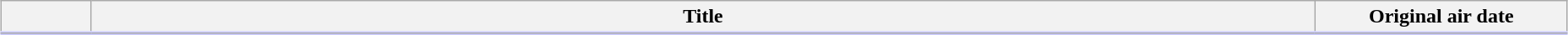<table class="wikitable" style="width:98%; margin:auto; background:#FFF;">
<tr style="border-bottom: 3px solid #CCF;">
<th style="width:4em;"></th>
<th>Title</th>
<th style="width:12em;">Original air date</th>
</tr>
<tr>
</tr>
</table>
